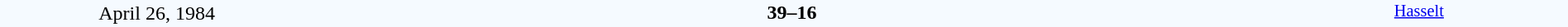<table style="width: 100%; background:#F5FAFF;" cellspacing="0">
<tr>
<td align=center rowspan=3 width=20%>April 26, 1984<br></td>
</tr>
<tr>
<td width=24% align=right></td>
<td align=center width=13%><strong>39–16</strong></td>
<td width=24%></td>
<td style=font-size:85% rowspan=3 valign=top align=center><a href='#'>Hasselt</a></td>
</tr>
<tr style=font-size:85%>
<td align=right></td>
<td align=center></td>
<td></td>
</tr>
<tr>
</tr>
</table>
